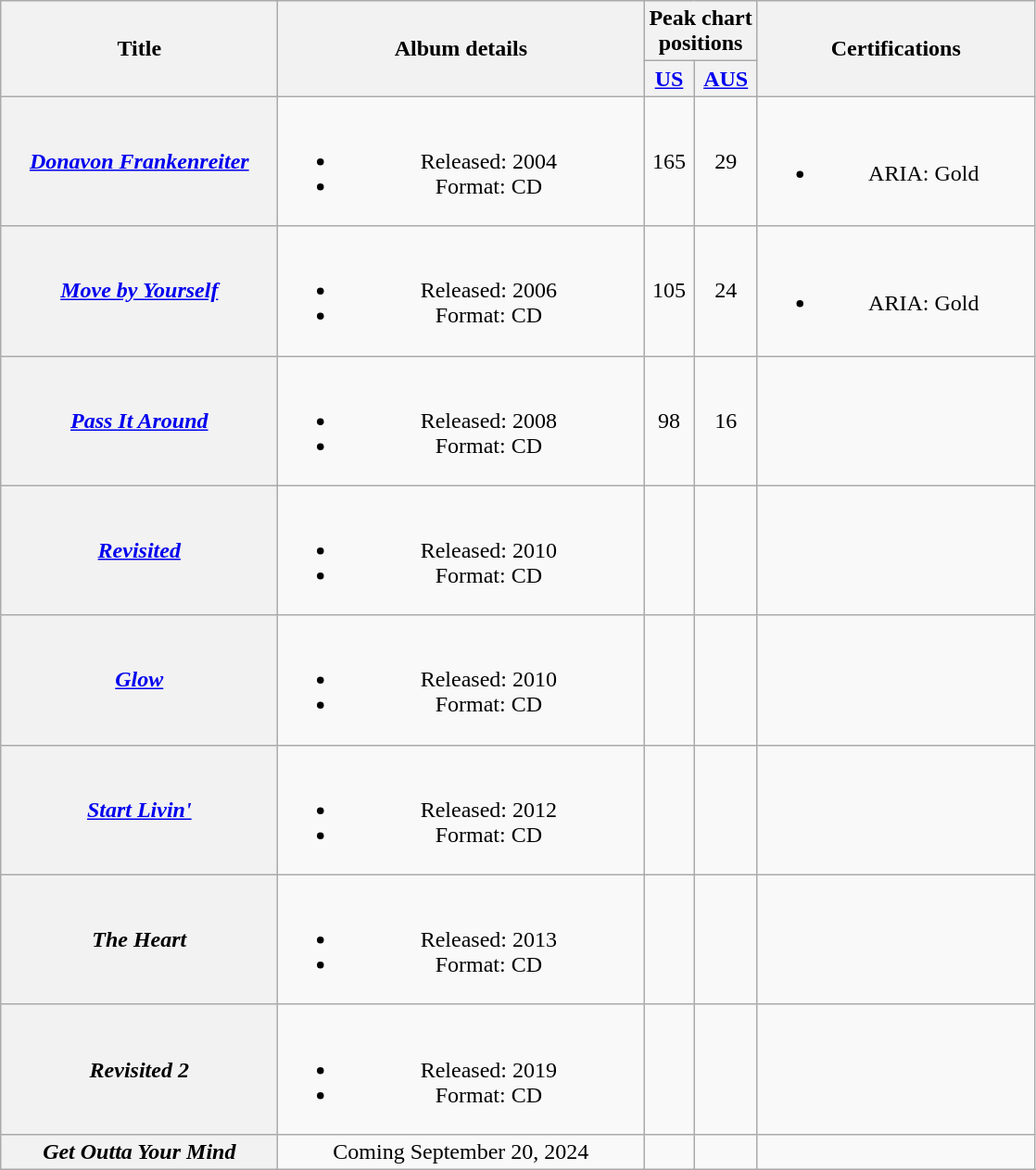<table class="wikitable plainrowheaders" style="text-align:center;" border="1">
<tr>
<th scope="col" rowspan="2" style="width:12em;">Title</th>
<th scope="col" rowspan="2" style="width:16em;">Album details</th>
<th scope="col" colspan="2">Peak chart<br>positions</th>
<th scope="col" rowspan="2" style="width:12em;">Certifications</th>
</tr>
<tr>
<th scope="col" style="text-align:center;"><a href='#'>US</a></th>
<th scope="col" style="text-align:center;"><a href='#'>AUS</a><br></th>
</tr>
<tr>
<th scope="row"><em><a href='#'>Donavon Frankenreiter</a></em></th>
<td><br><ul><li>Released: 2004</li><li>Format: CD</li></ul></td>
<td align="center">165</td>
<td>29</td>
<td><br><ul><li>ARIA: Gold</li></ul></td>
</tr>
<tr>
<th scope="row"><em><a href='#'>Move by Yourself</a></em></th>
<td><br><ul><li>Released: 2006</li><li>Format: CD</li></ul></td>
<td align="center">105</td>
<td>24</td>
<td><br><ul><li>ARIA: Gold</li></ul></td>
</tr>
<tr>
<th scope="row"><em><a href='#'>Pass It Around</a></em></th>
<td><br><ul><li>Released: 2008</li><li>Format: CD</li></ul></td>
<td align="center">98</td>
<td>16</td>
<td></td>
</tr>
<tr>
<th scope="row"><em><a href='#'>Revisited</a></em></th>
<td><br><ul><li>Released: 2010</li><li>Format: CD</li></ul></td>
<td align="center"></td>
<td></td>
<td></td>
</tr>
<tr>
<th scope="row"><em><a href='#'>Glow</a></em></th>
<td><br><ul><li>Released: 2010</li><li>Format: CD</li></ul></td>
<td align="center"></td>
<td></td>
<td></td>
</tr>
<tr>
<th scope="row"><em><a href='#'>Start Livin'</a></em></th>
<td><br><ul><li>Released: 2012</li><li>Format: CD</li></ul></td>
<td align="center"></td>
<td></td>
<td></td>
</tr>
<tr>
<th scope="row"><em>The Heart</em></th>
<td><br><ul><li>Released: 2013</li><li>Format: CD</li></ul></td>
<td align="center"></td>
<td></td>
<td></td>
</tr>
<tr>
<th scope="row"><em>Revisited 2</em></th>
<td><br><ul><li>Released: 2019</li><li>Format: CD</li></ul></td>
<td align="center"></td>
<td></td>
<td></td>
</tr>
<tr>
<th><strong><em>Get Outta Your Mind</em></strong></th>
<td>Coming September 20, 2024</td>
<td></td>
<td></td>
<td></td>
</tr>
</table>
